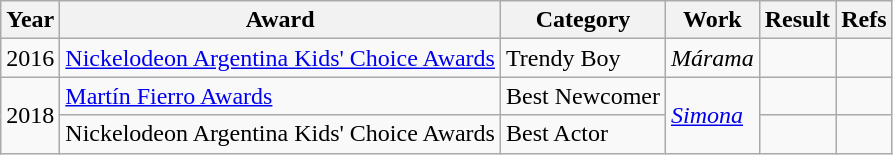<table class="wikitable">
<tr>
<th>Year</th>
<th>Award</th>
<th>Category</th>
<th>Work</th>
<th>Result</th>
<th>Refs</th>
</tr>
<tr>
<td>2016</td>
<td><a href='#'>Nickelodeon Argentina Kids' Choice Awards</a></td>
<td>Trendy Boy</td>
<td><em>Márama</em></td>
<td></td>
<td></td>
</tr>
<tr>
<td rowspan="2">2018</td>
<td><a href='#'>Martín Fierro Awards</a></td>
<td>Best Newcomer</td>
<td rowspan="2"><em><a href='#'>Simona</a></em></td>
<td></td>
<td></td>
</tr>
<tr>
<td>Nickelodeon Argentina Kids' Choice Awards</td>
<td>Best Actor</td>
<td></td>
<td></td>
</tr>
</table>
